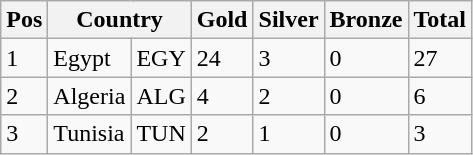<table class="wikitable">
<tr>
<th>Pos</th>
<th colspan="2">Country</th>
<th>Gold</th>
<th>Silver</th>
<th>Bronze</th>
<th>Total</th>
</tr>
<tr>
<td>1</td>
<td>Egypt</td>
<td>EGY</td>
<td>24</td>
<td>3</td>
<td>0</td>
<td>27</td>
</tr>
<tr>
<td>2</td>
<td>Algeria</td>
<td>ALG</td>
<td>4</td>
<td>2</td>
<td>0</td>
<td>6</td>
</tr>
<tr>
<td>3</td>
<td>Tunisia</td>
<td>TUN</td>
<td>2</td>
<td>1</td>
<td>0</td>
<td>3</td>
</tr>
</table>
